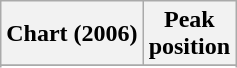<table class="wikitable sortable">
<tr>
<th align="left">Chart (2006)</th>
<th align="left">Peak<br>position</th>
</tr>
<tr>
</tr>
<tr>
</tr>
<tr>
</tr>
<tr>
</tr>
<tr>
</tr>
<tr>
</tr>
<tr>
</tr>
<tr>
</tr>
<tr>
</tr>
<tr>
</tr>
<tr>
</tr>
<tr>
</tr>
<tr>
</tr>
<tr>
</tr>
<tr>
</tr>
<tr>
</tr>
<tr>
</tr>
<tr>
</tr>
</table>
